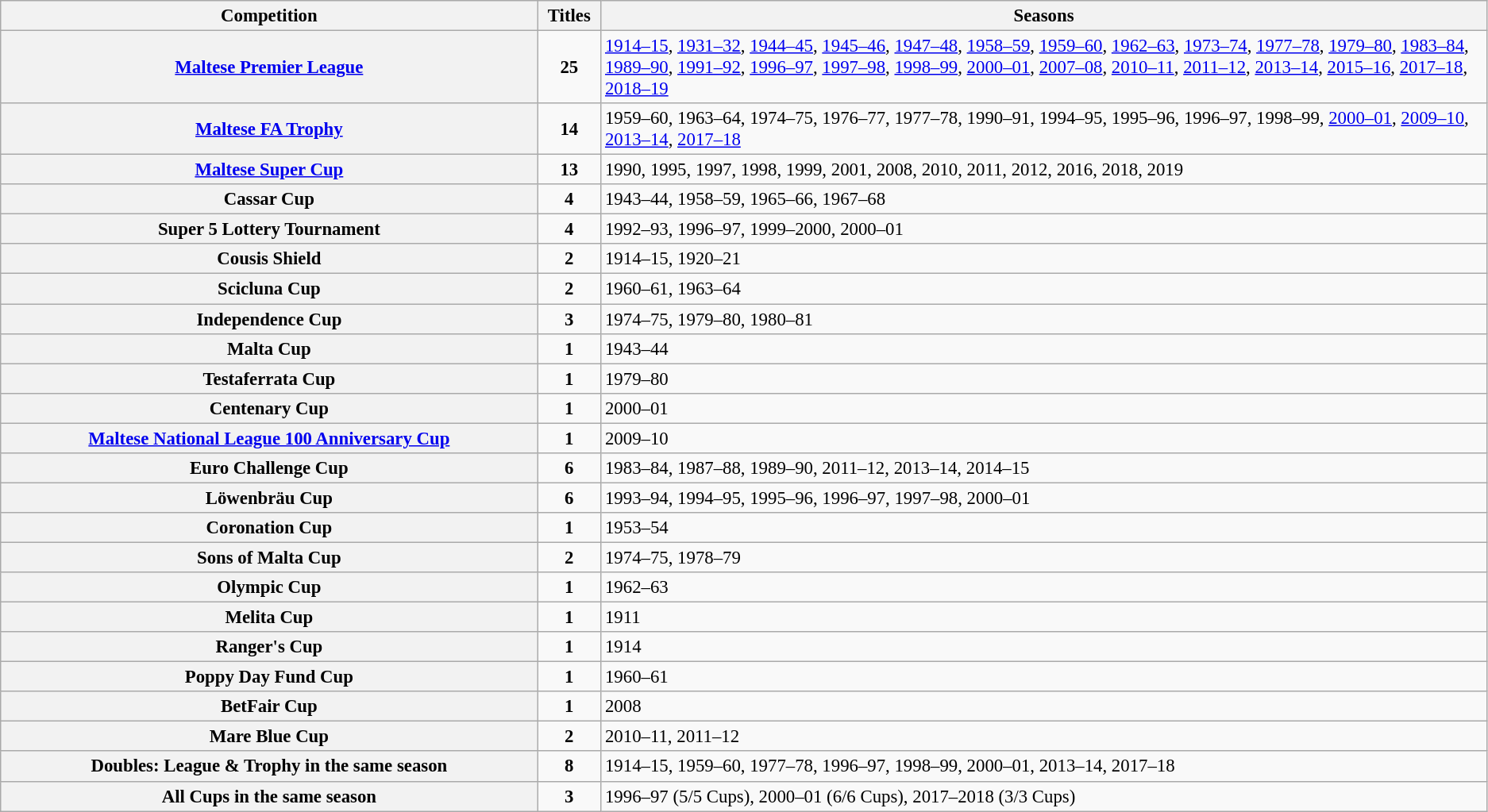<table class="wikitable plainrowheaders" style="font-size:95%; text-align:center;">
<tr>
<th style="width: 20%;">Competition</th>
<th style="width: 1%;">Titles</th>
<th style="width: 33%;">Seasons</th>
</tr>
<tr>
<th scope="col"><a href='#'>Maltese Premier League</a> </th>
<td><strong>25</strong></td>
<td align="left"><a href='#'>1914–15</a>, <a href='#'>1931–32</a>, <a href='#'>1944–45</a>, <a href='#'>1945–46</a>, <a href='#'>1947–48</a>, <a href='#'>1958–59</a>, <a href='#'>1959–60</a>, <a href='#'>1962–63</a>, <a href='#'>1973–74</a>, <a href='#'>1977–78</a>, <a href='#'>1979–80</a>, <a href='#'>1983–84</a>, <a href='#'>1989–90</a>, <a href='#'>1991–92</a>, <a href='#'>1996–97</a>, <a href='#'>1997–98</a>, <a href='#'>1998–99</a>, <a href='#'>2000–01</a>, <a href='#'>2007–08</a>, <a href='#'>2010–11</a>, <a href='#'>2011–12</a>, <a href='#'>2013–14</a>, <a href='#'>2015–16</a>, <a href='#'>2017–18</a>, <a href='#'>2018–19</a></td>
</tr>
<tr>
<th scope="col"><a href='#'>Maltese FA Trophy</a></th>
<td><strong>14</strong></td>
<td align="left">1959–60, 1963–64, 1974–75, 1976–77, 1977–78, 1990–91, 1994–95, 1995–96, 1996–97, 1998–99, <a href='#'>2000–01</a>, <a href='#'>2009–10</a>, <a href='#'>2013–14</a>, <a href='#'>2017–18</a></td>
</tr>
<tr>
<th scope="col"><a href='#'>Maltese Super Cup</a></th>
<td><strong>13</strong></td>
<td align="left">1990, 1995, 1997, 1998, 1999, 2001, 2008, 2010, 2011, 2012, 2016, 2018, 2019</td>
</tr>
<tr>
<th scope="col">Cassar Cup</th>
<td><strong>4</strong></td>
<td align="left">1943–44, 1958–59, 1965–66, 1967–68</td>
</tr>
<tr>
<th scope="col">Super 5 Lottery Tournament</th>
<td><strong>4</strong></td>
<td align="left">1992–93, 1996–97, 1999–2000, 2000–01</td>
</tr>
<tr>
<th scope="col">Cousis Shield</th>
<td><strong>2</strong></td>
<td align="left">1914–15, 1920–21</td>
</tr>
<tr>
<th scope="col">Scicluna Cup</th>
<td><strong>2</strong></td>
<td align="left">1960–61, 1963–64</td>
</tr>
<tr>
<th scope="col">Independence Cup</th>
<td><strong>3</strong></td>
<td align="left">1974–75, 1979–80, 1980–81</td>
</tr>
<tr>
<th scope="col">Malta Cup</th>
<td><strong>1</strong></td>
<td align="left">1943–44</td>
</tr>
<tr>
<th scope="col">Testaferrata Cup</th>
<td><strong>1</strong></td>
<td align="left">1979–80</td>
</tr>
<tr>
<th scope="col">Centenary Cup</th>
<td><strong>1</strong></td>
<td align="left">2000–01</td>
</tr>
<tr>
<th scope="col"><a href='#'>Maltese National League 100 Anniversary Cup</a></th>
<td><strong>1</strong></td>
<td align="left">2009–10</td>
</tr>
<tr>
<th scope="col">Euro Challenge Cup</th>
<td><strong>6</strong></td>
<td align="left">1983–84, 1987–88, 1989–90, 2011–12, 2013–14, 2014–15</td>
</tr>
<tr>
<th scope="col">Löwenbräu Cup</th>
<td><strong>6</strong></td>
<td align="left">1993–94, 1994–95, 1995–96, 1996–97, 1997–98, 2000–01</td>
</tr>
<tr>
<th scope="col">Coronation Cup</th>
<td><strong>1</strong></td>
<td align="left">1953–54</td>
</tr>
<tr>
<th scope="col">Sons of Malta Cup</th>
<td><strong>2</strong></td>
<td align="left">1974–75, 1978–79</td>
</tr>
<tr>
<th scope="col">Olympic Cup</th>
<td><strong>1</strong></td>
<td align="left">1962–63</td>
</tr>
<tr>
<th scope="col">Melita Cup</th>
<td><strong>1</strong></td>
<td align="left">1911</td>
</tr>
<tr>
<th scope="col">Ranger's Cup</th>
<td><strong>1</strong></td>
<td align="left">1914</td>
</tr>
<tr>
<th scope="col">Poppy Day Fund Cup</th>
<td><strong>1</strong></td>
<td align="left">1960–61</td>
</tr>
<tr>
<th scope="col">BetFair Cup</th>
<td><strong>1</strong></td>
<td align="left">2008</td>
</tr>
<tr>
<th scope="col">Mare Blue Cup</th>
<td><strong>2</strong></td>
<td align="left">2010–11, 2011–12</td>
</tr>
<tr>
<th scope="col">Doubles: League & Trophy in the same season</th>
<td><strong>8</strong></td>
<td align="left">1914–15, 1959–60, 1977–78, 1996–97, 1998–99, 2000–01, 2013–14, 2017–18</td>
</tr>
<tr>
<th scope="col">All Cups in the same season</th>
<td><strong>3</strong></td>
<td align="left">1996–97 (5/5 Cups), 2000–01 (6/6 Cups), 2017–2018 (3/3 Cups)</td>
</tr>
</table>
